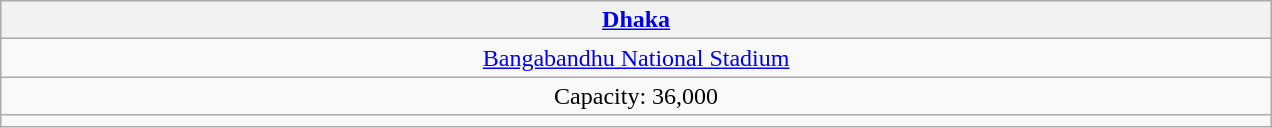<table class="wikitable" style="text-align:center;">
<tr>
<th width="25%"><a href='#'>Dhaka</a></th>
</tr>
<tr>
<td><a href='#'>Bangabandhu National Stadium</a></td>
</tr>
<tr>
<td>Capacity: 36,000</td>
</tr>
<tr>
<td></td>
</tr>
</table>
